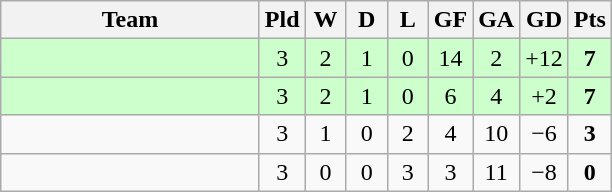<table class="wikitable" style="text-align:center;">
<tr>
<th width=165>Team</th>
<th width=20>Pld</th>
<th width=20>W</th>
<th width=20>D</th>
<th width=20>L</th>
<th width=20>GF</th>
<th width=20>GA</th>
<th width=20>GD</th>
<th width=20>Pts</th>
</tr>
<tr align=center style="background:#ccffcc;">
<td style="text-align:left;"></td>
<td>3</td>
<td>2</td>
<td>1</td>
<td>0</td>
<td>14</td>
<td>2</td>
<td>+12</td>
<td><strong>7</strong></td>
</tr>
<tr align=center style="background:#ccffcc;">
<td style="text-align:left;"></td>
<td>3</td>
<td>2</td>
<td>1</td>
<td>0</td>
<td>6</td>
<td>4</td>
<td>+2</td>
<td><strong>7</strong></td>
</tr>
<tr>
<td style="text-align:left;"></td>
<td>3</td>
<td>1</td>
<td>0</td>
<td>2</td>
<td>4</td>
<td>10</td>
<td>−6</td>
<td><strong>3</strong></td>
</tr>
<tr>
<td style="text-align:left;"></td>
<td>3</td>
<td>0</td>
<td>0</td>
<td>3</td>
<td>3</td>
<td>11</td>
<td>−8</td>
<td><strong>0</strong></td>
</tr>
</table>
